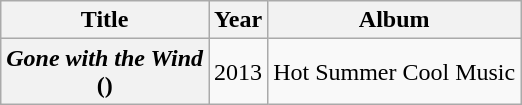<table class="wikitable plainrowheaders" style="text-align:center;">
<tr>
<th>Title</th>
<th>Year</th>
<th>Album</th>
</tr>
<tr>
<th scope="row"><em>Gone with the Wind</em><br>()</th>
<td>2013</td>
<td>Hot Summer Cool Music</td>
</tr>
</table>
